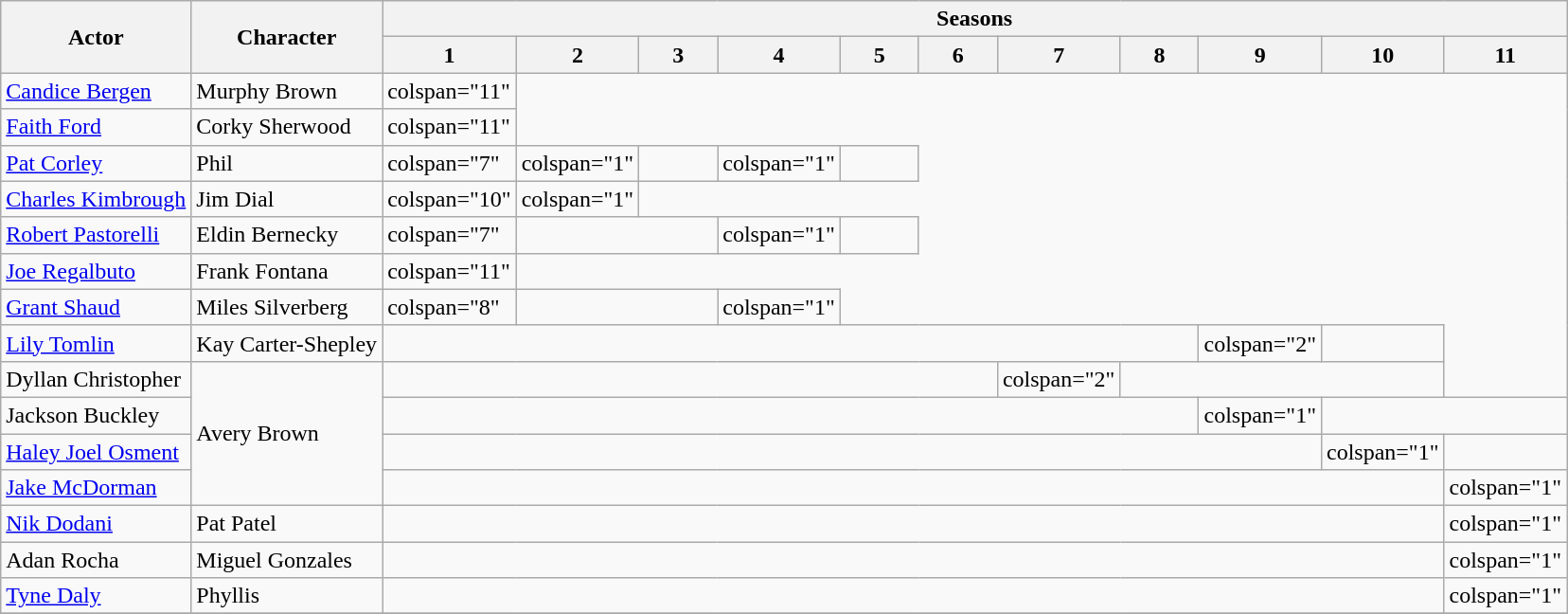<table class="wikitable plainrowheaders" style="white-space:nowrap;">
<tr>
<th scope="col" rowspan="2">Actor</th>
<th scope="col" rowspan="2">Character</th>
<th scope="col" colspan="11">Seasons</th>
</tr>
<tr>
<th scope="col" style="width:3em;">1</th>
<th scope="col" style="width:3em;">2</th>
<th scope="col" style="width:3em;">3</th>
<th scope="col" style="width:3em;">4</th>
<th scope="col" style="width:3em;">5</th>
<th scope="col" style="width:3em;">6</th>
<th scope="col" style="width:3em;">7</th>
<th scope="col" style="width:3em;">8</th>
<th scope="col" style="width:3em;">9</th>
<th scope="col" style="width:3em;">10</th>
<th scope="col" style="width:3em;">11</th>
</tr>
<tr>
<td scope="row"><a href='#'>Candice Bergen</a></td>
<td>Murphy Brown</td>
<td>colspan="11" </td>
</tr>
<tr>
<td scope="row"><a href='#'>Faith Ford</a></td>
<td>Corky Sherwood</td>
<td>colspan="11" </td>
</tr>
<tr>
<td scope="row"><a href='#'>Pat Corley</a></td>
<td>Phil</td>
<td>colspan="7" </td>
<td>colspan="1" </td>
<td colspan="1"></td>
<td>colspan="1" </td>
<td colspan="1"></td>
</tr>
<tr>
<td scope="row"><a href='#'>Charles Kimbrough</a></td>
<td>Jim Dial</td>
<td>colspan="10" </td>
<td>colspan="1" </td>
</tr>
<tr>
<td scope="row"><a href='#'>Robert Pastorelli</a></td>
<td>Eldin Bernecky</td>
<td>colspan="7" </td>
<td colspan="2"></td>
<td>colspan="1" </td>
<td colspan="1"></td>
</tr>
<tr>
<td scope="row"><a href='#'>Joe Regalbuto</a></td>
<td>Frank Fontana</td>
<td>colspan="11" </td>
</tr>
<tr>
<td scope="row"><a href='#'>Grant Shaud</a></td>
<td>Miles Silverberg</td>
<td>colspan="8" </td>
<td colspan="2"></td>
<td>colspan="1" </td>
</tr>
<tr>
<td scope="row"><a href='#'>Lily Tomlin</a></td>
<td>Kay Carter-Shepley</td>
<td colspan="8"></td>
<td>colspan="2" </td>
<td colspan="1"></td>
</tr>
<tr>
<td scope="row">Dyllan Christopher</td>
<td rowspan="4">Avery Brown</td>
<td colspan="6"></td>
<td>colspan="2" </td>
<td colspan="3"></td>
</tr>
<tr>
<td scope="row">Jackson Buckley</td>
<td colspan="8"></td>
<td>colspan="1" </td>
<td colspan="2"></td>
</tr>
<tr>
<td scope="row"><a href='#'>Haley Joel Osment</a></td>
<td colspan="9"></td>
<td>colspan="1" </td>
<td colspan="1"></td>
</tr>
<tr>
<td scope="row"><a href='#'>Jake McDorman</a></td>
<td colspan="10"></td>
<td>colspan="1" </td>
</tr>
<tr>
<td scope="row"><a href='#'>Nik Dodani</a></td>
<td>Pat Patel</td>
<td colspan="10"></td>
<td>colspan="1" </td>
</tr>
<tr>
<td scope="row">Adan Rocha</td>
<td>Miguel Gonzales</td>
<td colspan="10"></td>
<td>colspan="1" </td>
</tr>
<tr>
<td scope="row"><a href='#'>Tyne Daly</a></td>
<td>Phyllis</td>
<td colspan="10"></td>
<td>colspan="1" </td>
</tr>
<tr>
</tr>
</table>
